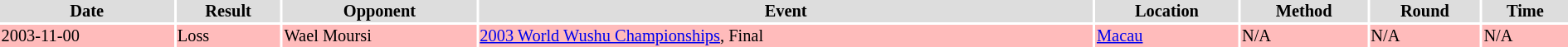<table class="toccolours"  style="width:100%; clear:both; margin:1.5em auto; font-size:85%;">
<tr>
</tr>
<tr style="background:#ddd;">
<th>Date</th>
<th>Result</th>
<th>Opponent</th>
<th>Event</th>
<th>Location</th>
<th>Method</th>
<th>Round</th>
<th>Time</th>
</tr>
<tr style="background:#fbb;">
<td>2003-11-00</td>
<td>Loss</td>
<td align=left> Wael Moursi</td>
<td><a href='#'>2003 World Wushu Championships</a>, Final</td>
<td><a href='#'>Macau</a></td>
<td>N/A</td>
<td>N/A</td>
<td>N/A</td>
</tr>
<tr>
<th style=background:white colspan=9></th>
</tr>
</table>
